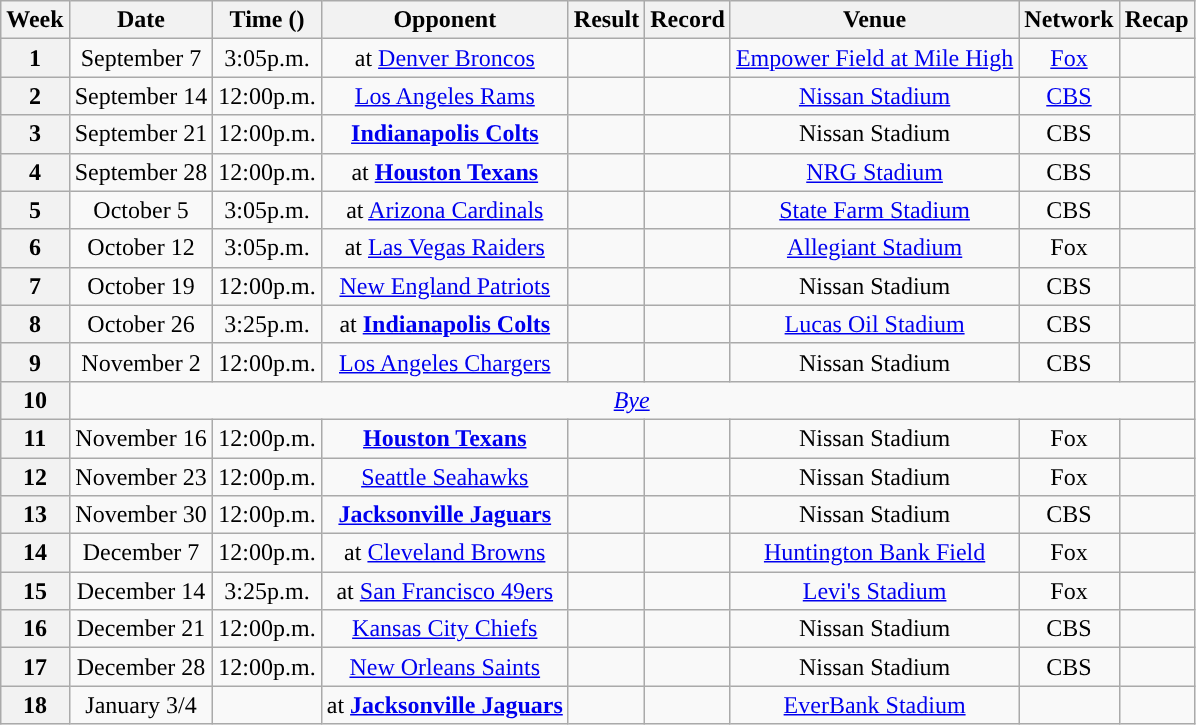<table class="wikitable" style="text-align:center">
<tr>
<th>Week</th>
<th>Date</th>
<th>Time (<a href='#'></a>)</th>
<th>Opponent</th>
<th>Result</th>
<th>Record</th>
<th>Venue</th>
<th>Network</th>
<th>Recap</th>
</tr>
<tr>
<th>1 </th>
<td>September 7</td>
<td>3:05p.m.</td>
<td>at <a href='#'>Denver Broncos</a></td>
<td></td>
<td></td>
<td><a href='#'>Empower Field at Mile High</a></td>
<td><a href='#'>Fox</a></td>
<td></td>
</tr>
<tr>
<th>2 </th>
<td>September 14</td>
<td>12:00p.m.</td>
<td><a href='#'>Los Angeles Rams</a></td>
<td></td>
<td></td>
<td><a href='#'>Nissan Stadium</a></td>
<td><a href='#'>CBS</a></td>
<td></td>
</tr>
<tr>
<th>3 </th>
<td>September 21</td>
<td>12:00p.m.</td>
<td><strong><a href='#'>Indianapolis Colts</a></strong></td>
<td></td>
<td></td>
<td>Nissan Stadium</td>
<td>CBS</td>
<td></td>
</tr>
<tr>
<th>4 </th>
<td>September 28</td>
<td>12:00p.m.</td>
<td>at <strong><a href='#'>Houston Texans</a></strong></td>
<td></td>
<td></td>
<td><a href='#'>NRG Stadium</a></td>
<td>CBS</td>
<td></td>
</tr>
<tr>
<th>5 </th>
<td>October 5</td>
<td>3:05p.m.</td>
<td>at <a href='#'>Arizona Cardinals</a></td>
<td></td>
<td></td>
<td><a href='#'>State Farm Stadium</a></td>
<td>CBS</td>
<td></td>
</tr>
<tr>
<th>6 </th>
<td>October 12</td>
<td>3:05p.m.</td>
<td>at <a href='#'>Las Vegas Raiders</a></td>
<td></td>
<td></td>
<td><a href='#'>Allegiant Stadium</a></td>
<td>Fox</td>
<td></td>
</tr>
<tr>
<th>7 </th>
<td>October 19</td>
<td>12:00p.m.</td>
<td><a href='#'>New England Patriots</a></td>
<td></td>
<td></td>
<td>Nissan Stadium</td>
<td>CBS</td>
<td></td>
</tr>
<tr>
<th>8 </th>
<td>October 26</td>
<td>3:25p.m.</td>
<td>at <strong><a href='#'>Indianapolis Colts</a></strong></td>
<td></td>
<td></td>
<td><a href='#'>Lucas Oil Stadium</a></td>
<td>CBS</td>
<td></td>
</tr>
<tr>
<th>9 </th>
<td>November 2</td>
<td>12:00p.m.</td>
<td><a href='#'>Los Angeles Chargers</a></td>
<td></td>
<td></td>
<td>Nissan Stadium</td>
<td>CBS</td>
<td></td>
</tr>
<tr>
<th>10</th>
<td colspan=8><em><a href='#'>Bye</a></em></td>
</tr>
<tr>
<th>11 </th>
<td>November 16</td>
<td>12:00p.m.</td>
<td><strong><a href='#'>Houston Texans</a></strong></td>
<td></td>
<td></td>
<td>Nissan Stadium</td>
<td>Fox</td>
<td></td>
</tr>
<tr>
<th>12 </th>
<td>November 23</td>
<td>12:00p.m.</td>
<td><a href='#'>Seattle Seahawks</a></td>
<td></td>
<td></td>
<td>Nissan Stadium</td>
<td>Fox</td>
<td></td>
</tr>
<tr>
<th>13 </th>
<td>November 30</td>
<td>12:00p.m.</td>
<td><strong><a href='#'>Jacksonville Jaguars</a></strong></td>
<td></td>
<td></td>
<td>Nissan Stadium</td>
<td>CBS</td>
<td></td>
</tr>
<tr>
<th>14 </th>
<td>December 7</td>
<td>12:00p.m.</td>
<td>at <a href='#'>Cleveland Browns</a></td>
<td></td>
<td></td>
<td><a href='#'>Huntington Bank Field</a></td>
<td>Fox</td>
<td></td>
</tr>
<tr>
<th>15 </th>
<td>December 14</td>
<td>3:25p.m.</td>
<td>at <a href='#'>San Francisco 49ers</a></td>
<td></td>
<td></td>
<td><a href='#'>Levi's Stadium</a></td>
<td>Fox</td>
<td></td>
</tr>
<tr>
<th>16 </th>
<td>December 21</td>
<td>12:00p.m.</td>
<td><a href='#'>Kansas City Chiefs</a></td>
<td></td>
<td></td>
<td>Nissan Stadium</td>
<td>CBS</td>
<td></td>
</tr>
<tr>
<th>17 </th>
<td>December 28</td>
<td>12:00p.m.</td>
<td><a href='#'>New Orleans Saints</a></td>
<td></td>
<td></td>
<td>Nissan Stadium</td>
<td>CBS</td>
<td></td>
</tr>
<tr>
<th>18 </th>
<td>January 3/4</td>
<td></td>
<td>at <strong><a href='#'>Jacksonville Jaguars</a></strong></td>
<td></td>
<td></td>
<td><a href='#'>EverBank Stadium</a></td>
<td></td>
<td></td>
</tr>
</table>
